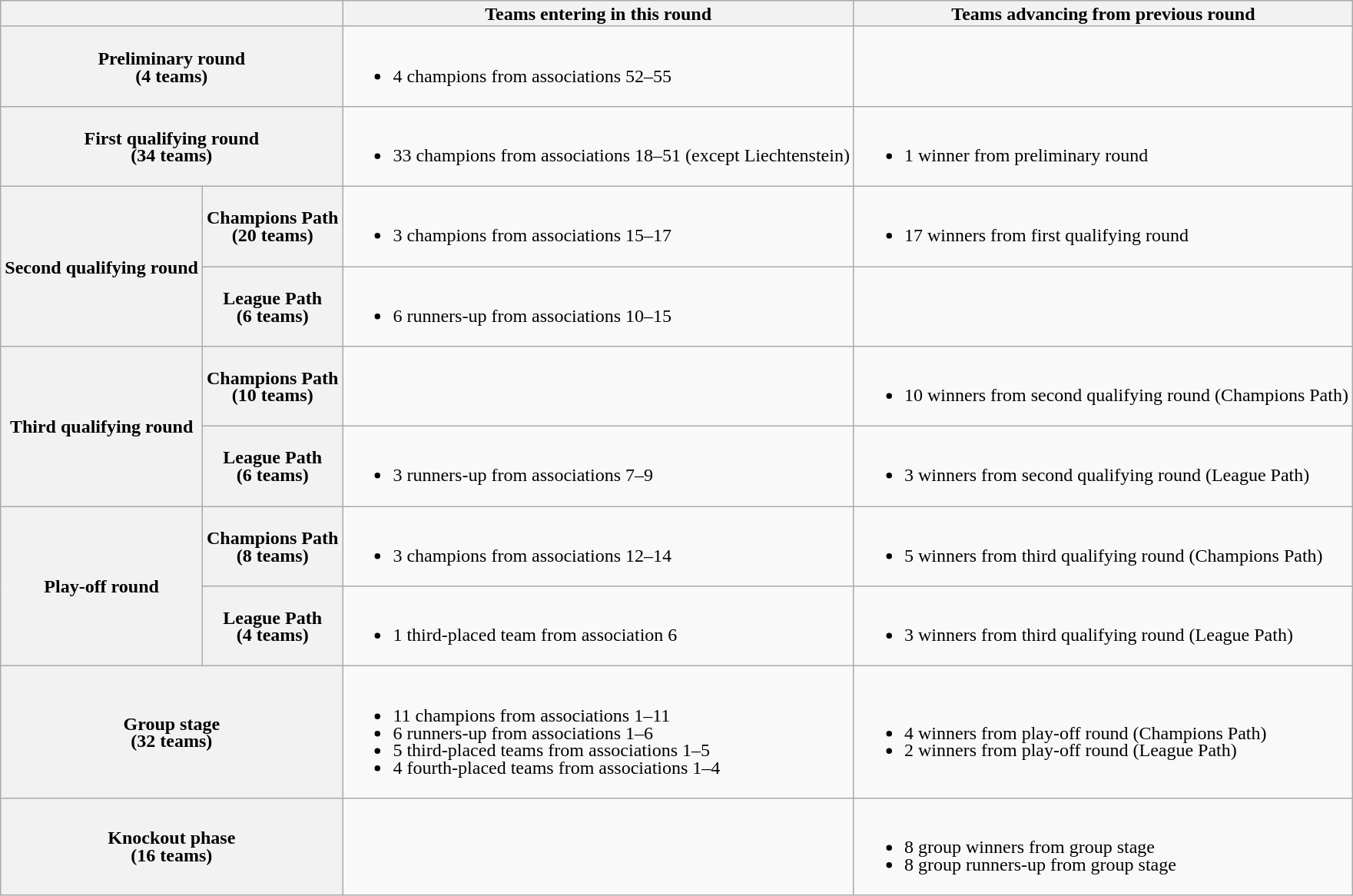<table class="wikitable" style="line-height:15px;">
<tr>
<th colspan=2></th>
<th>Teams entering in this round</th>
<th>Teams advancing from previous round</th>
</tr>
<tr>
<th colspan=2>Preliminary round<br>(4 teams)</th>
<td><br><ul><li>4 champions from associations 52–55</li></ul></td>
<td></td>
</tr>
<tr>
<th colspan=2>First qualifying round<br>(34 teams)</th>
<td><br><ul><li>33 champions from associations 18–51 (except Liechtenstein)</li></ul></td>
<td><br><ul><li>1 winner from preliminary round</li></ul></td>
</tr>
<tr>
<th rowspan=2>Second qualifying round</th>
<th>Champions Path<br>(20 teams)</th>
<td><br><ul><li>3 champions from associations 15–17</li></ul></td>
<td><br><ul><li>17 winners from first qualifying round</li></ul></td>
</tr>
<tr>
<th>League Path<br>(6 teams)</th>
<td><br><ul><li>6 runners-up from associations 10–15</li></ul></td>
<td></td>
</tr>
<tr>
<th rowspan=2>Third qualifying round</th>
<th>Champions Path<br>(10 teams)</th>
<td></td>
<td><br><ul><li>10 winners from second qualifying round (Champions Path)</li></ul></td>
</tr>
<tr>
<th>League Path<br>(6 teams)</th>
<td><br><ul><li>3 runners-up from associations 7–9</li></ul></td>
<td><br><ul><li>3 winners from second qualifying round (League Path)</li></ul></td>
</tr>
<tr>
<th rowspan=2>Play-off round</th>
<th>Champions Path<br>(8 teams)</th>
<td><br><ul><li>3 champions from associations 12–14</li></ul></td>
<td><br><ul><li>5 winners from third qualifying round (Champions Path)</li></ul></td>
</tr>
<tr>
<th>League Path<br>(4 teams)</th>
<td><br><ul><li>1 third-placed team from association 6</li></ul></td>
<td><br><ul><li>3 winners from third qualifying round (League Path)</li></ul></td>
</tr>
<tr>
<th colspan=2>Group stage<br>(32 teams)</th>
<td><br><ul><li>11 champions from associations 1–11</li><li>6 runners-up from associations 1–6</li><li>5 third-placed teams from associations 1–5</li><li>4 fourth-placed teams from associations 1–4</li></ul></td>
<td><br><ul><li>4 winners from play-off round (Champions Path)</li><li>2 winners from play-off round (League Path)</li></ul></td>
</tr>
<tr>
<th colspan=2>Knockout phase<br>(16 teams)</th>
<td></td>
<td><br><ul><li>8 group winners from group stage</li><li>8 group runners-up from group stage</li></ul></td>
</tr>
</table>
